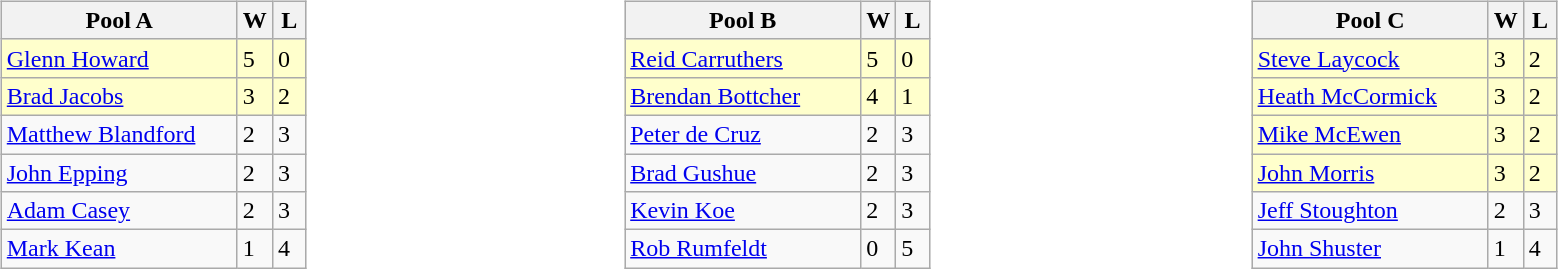<table table>
<tr>
<td valign=top width=10%><br><table class=wikitable>
<tr>
<th width=150>Pool A</th>
<th width=15>W</th>
<th width=15>L</th>
</tr>
<tr bgcolor=#ffffcc>
<td> <a href='#'>Glenn Howard</a></td>
<td>5</td>
<td>0</td>
</tr>
<tr bgcolor=#ffffcc>
<td> <a href='#'>Brad Jacobs</a></td>
<td>3</td>
<td>2</td>
</tr>
<tr>
<td> <a href='#'>Matthew Blandford</a></td>
<td>2</td>
<td>3</td>
</tr>
<tr>
<td> <a href='#'>John Epping</a></td>
<td>2</td>
<td>3</td>
</tr>
<tr>
<td> <a href='#'>Adam Casey</a></td>
<td>2</td>
<td>3</td>
</tr>
<tr>
<td> <a href='#'>Mark Kean</a></td>
<td>1</td>
<td>4</td>
</tr>
</table>
</td>
<td valign=top width=10%><br><table class=wikitable>
<tr>
<th width=150>Pool B</th>
<th width=15>W</th>
<th width=15>L</th>
</tr>
<tr bgcolor=#ffffcc>
<td> <a href='#'>Reid Carruthers</a></td>
<td>5</td>
<td>0</td>
</tr>
<tr bgcolor=#ffffcc>
<td> <a href='#'>Brendan Bottcher</a></td>
<td>4</td>
<td>1</td>
</tr>
<tr>
<td> <a href='#'>Peter de Cruz</a></td>
<td>2</td>
<td>3</td>
</tr>
<tr>
<td> <a href='#'>Brad Gushue</a></td>
<td>2</td>
<td>3</td>
</tr>
<tr>
<td> <a href='#'>Kevin Koe</a></td>
<td>2</td>
<td>3</td>
</tr>
<tr>
<td> <a href='#'>Rob Rumfeldt</a></td>
<td>0</td>
<td>5</td>
</tr>
</table>
</td>
<td valign=top width=10%><br><table class=wikitable>
<tr>
<th width=150>Pool C</th>
<th width=15>W</th>
<th width=15>L</th>
</tr>
<tr bgcolor=#ffffcc>
<td> <a href='#'>Steve Laycock</a></td>
<td>3</td>
<td>2</td>
</tr>
<tr bgcolor=#ffffcc>
<td> <a href='#'>Heath McCormick</a></td>
<td>3</td>
<td>2</td>
</tr>
<tr bgcolor=#ffffcc>
<td> <a href='#'>Mike McEwen</a></td>
<td>3</td>
<td>2</td>
</tr>
<tr bgcolor=#ffffcc>
<td> <a href='#'>John Morris</a></td>
<td>3</td>
<td>2</td>
</tr>
<tr>
<td> <a href='#'>Jeff Stoughton</a></td>
<td>2</td>
<td>3</td>
</tr>
<tr>
<td> <a href='#'>John Shuster</a></td>
<td>1</td>
<td>4</td>
</tr>
</table>
</td>
</tr>
</table>
